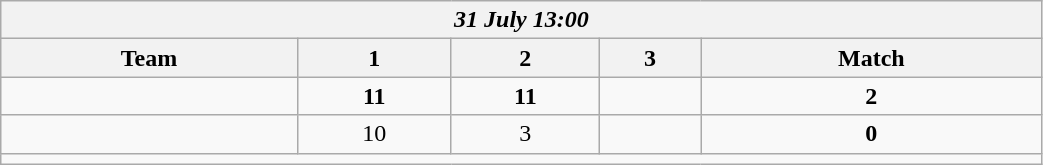<table class=wikitable style="text-align:center; width: 55%">
<tr>
<th colspan=10><em>31 July 13:00</em></th>
</tr>
<tr>
<th>Team</th>
<th>1</th>
<th>2</th>
<th>3</th>
<th>Match</th>
</tr>
<tr>
<td align=left><strong><br></strong></td>
<td><strong>11</strong></td>
<td><strong>11</strong></td>
<td></td>
<td><strong>2</strong></td>
</tr>
<tr>
<td align=left><br></td>
<td>10</td>
<td>3</td>
<td></td>
<td><strong>0</strong></td>
</tr>
<tr>
<td colspan=10></td>
</tr>
</table>
